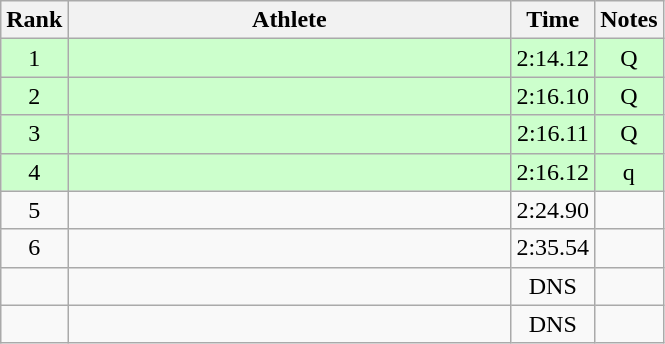<table class="wikitable" style="text-align:center">
<tr>
<th>Rank</th>
<th Style="width:18em">Athlete</th>
<th>Time</th>
<th>Notes</th>
</tr>
<tr style="background:#cfc">
<td>1</td>
<td style="text-align:left"></td>
<td>2:14.12</td>
<td>Q</td>
</tr>
<tr style="background:#cfc">
<td>2</td>
<td style="text-align:left"></td>
<td>2:16.10</td>
<td>Q</td>
</tr>
<tr style="background:#cfc">
<td>3</td>
<td style="text-align:left"></td>
<td>2:16.11</td>
<td>Q</td>
</tr>
<tr style="background:#cfc">
<td>4</td>
<td style="text-align:left"></td>
<td>2:16.12</td>
<td>q</td>
</tr>
<tr>
<td>5</td>
<td style="text-align:left"></td>
<td>2:24.90</td>
<td></td>
</tr>
<tr>
<td>6</td>
<td style="text-align:left"></td>
<td>2:35.54</td>
<td></td>
</tr>
<tr>
<td></td>
<td style="text-align:left"></td>
<td>DNS</td>
<td></td>
</tr>
<tr>
<td></td>
<td style="text-align:left"></td>
<td>DNS</td>
<td></td>
</tr>
</table>
